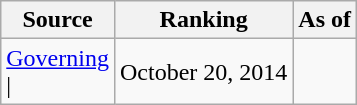<table class="wikitable" style="text-align:center">
<tr>
<th>Source</th>
<th>Ranking</th>
<th>As of</th>
</tr>
<tr>
<td align=left><a href='#'>Governing</a><br>| </td>
<td>October 20, 2014</td>
</tr>
</table>
